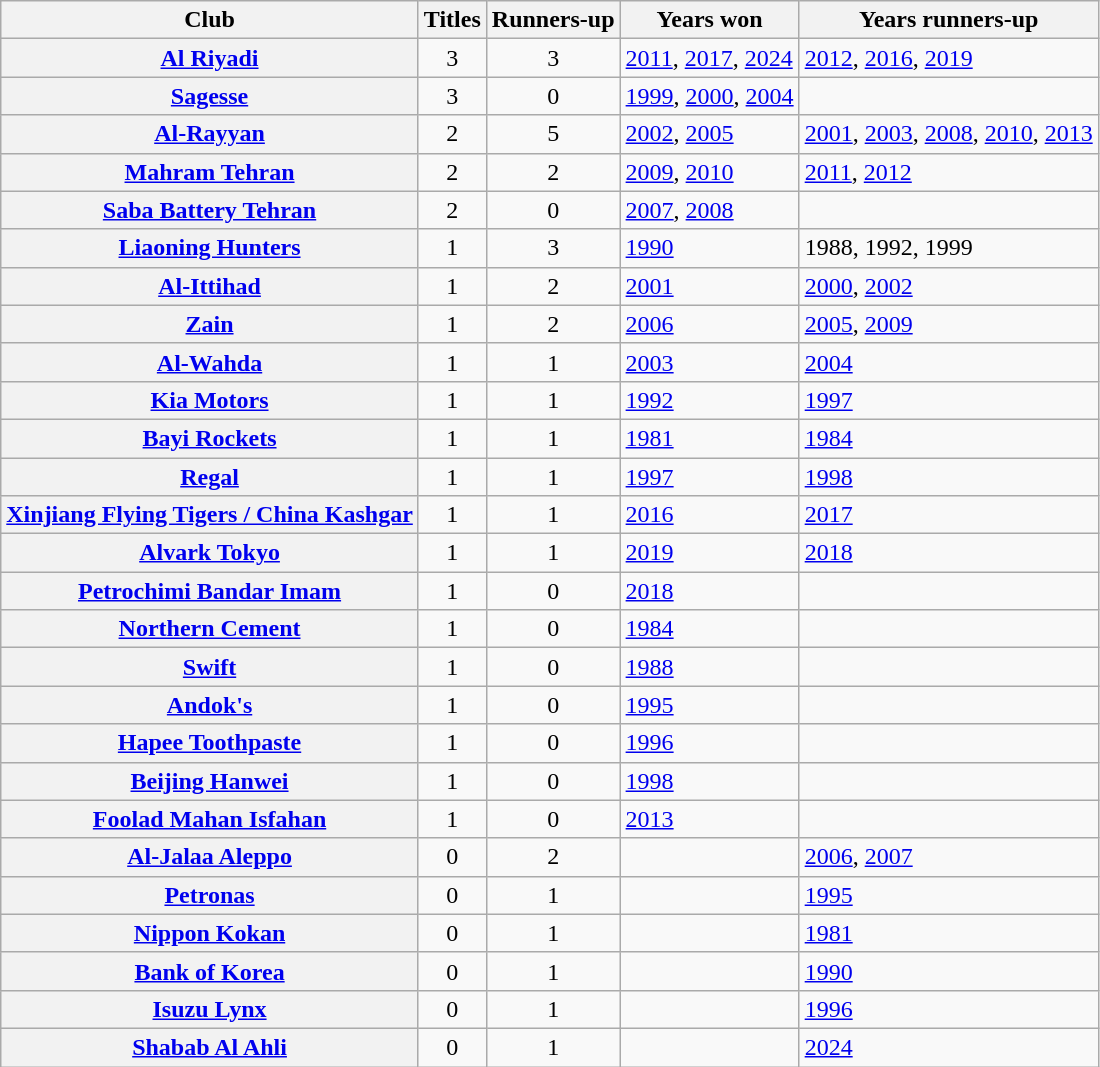<table class="wikitable plainrowheaders sortable">
<tr>
<th scope="col">Club</th>
<th>Titles</th>
<th>Runners-up</th>
<th scope="col">Years won</th>
<th scope="col">Years runners-up</th>
</tr>
<tr>
<th align="left" scope="row"> <a href='#'>Al Riyadi</a></th>
<td align="center">3</td>
<td align="center">3</td>
<td><a href='#'>2011</a>, <a href='#'>2017</a>, <a href='#'>2024</a></td>
<td><a href='#'>2012</a>, <a href='#'>2016</a>, <a href='#'>2019</a></td>
</tr>
<tr>
<th align="left" scope="row"> <a href='#'>Sagesse</a></th>
<td align="center">3</td>
<td align="center">0</td>
<td><a href='#'>1999</a>, <a href='#'>2000</a>, <a href='#'>2004</a></td>
<td align="center"></td>
</tr>
<tr>
<th align="left" scope="row"> <a href='#'>Al-Rayyan</a></th>
<td align="center">2</td>
<td align="center">5</td>
<td><a href='#'>2002</a>, <a href='#'>2005</a></td>
<td><a href='#'>2001</a>, <a href='#'>2003</a>, <a href='#'>2008</a>, <a href='#'>2010</a>, <a href='#'>2013</a></td>
</tr>
<tr>
<th align="left" scope="row"> <a href='#'>Mahram Tehran</a></th>
<td align="center">2</td>
<td align="center">2</td>
<td><a href='#'>2009</a>, <a href='#'>2010</a></td>
<td><a href='#'>2011</a>, <a href='#'>2012</a></td>
</tr>
<tr>
<th align="left" scope="row"> <a href='#'>Saba Battery Tehran</a></th>
<td align="center">2</td>
<td align="center">0</td>
<td><a href='#'>2007</a>, <a href='#'>2008</a></td>
<td></td>
</tr>
<tr>
<th align="left" scope="row"> <a href='#'>Liaoning Hunters</a></th>
<td align="center">1</td>
<td align="center">3</td>
<td><a href='#'>1990</a></td>
<td>1988, 1992, 1999</td>
</tr>
<tr>
<th align="left" scope="row"> <a href='#'>Al-Ittihad</a></th>
<td align="center">1</td>
<td align="center">2</td>
<td><a href='#'>2001</a></td>
<td><a href='#'>2000</a>, <a href='#'>2002</a></td>
</tr>
<tr>
<th align="left" scope="row"> <a href='#'>Zain</a></th>
<td align="center">1</td>
<td align="center">2</td>
<td><a href='#'>2006</a></td>
<td><a href='#'>2005</a>, <a href='#'>2009</a></td>
</tr>
<tr>
<th align="left" scope="row"> <a href='#'>Al-Wahda</a></th>
<td align="center">1</td>
<td align="center">1</td>
<td><a href='#'>2003</a></td>
<td><a href='#'>2004</a></td>
</tr>
<tr>
<th align="left" scope="row"> <a href='#'>Kia Motors</a></th>
<td align="center">1</td>
<td align="center">1</td>
<td><a href='#'>1992</a></td>
<td><a href='#'>1997</a></td>
</tr>
<tr>
<th align="left" scope="row"> <a href='#'>Bayi Rockets</a></th>
<td align="center">1</td>
<td align="center">1</td>
<td><a href='#'>1981</a></td>
<td><a href='#'>1984</a></td>
</tr>
<tr>
<th align="left" scope="row"> <a href='#'>Regal</a></th>
<td align="center">1</td>
<td align="center">1</td>
<td><a href='#'>1997</a></td>
<td><a href='#'>1998</a></td>
</tr>
<tr>
<th align="left" scope="row"> <a href='#'>Xinjiang Flying Tigers / China Kashgar</a></th>
<td align="center">1</td>
<td align="center">1</td>
<td><a href='#'>2016</a></td>
<td><a href='#'>2017</a></td>
</tr>
<tr>
<th align="left" scope="row"> <a href='#'>Alvark Tokyo</a></th>
<td align="center">1</td>
<td align="center">1</td>
<td><a href='#'>2019</a></td>
<td><a href='#'>2018</a></td>
</tr>
<tr>
<th align="left" scope="row"> <a href='#'>Petrochimi Bandar Imam</a></th>
<td align="center">1</td>
<td align="center">0</td>
<td><a href='#'>2018</a></td>
<td align="center"></td>
</tr>
<tr>
<th align="left" scope="row"> <a href='#'>Northern Cement</a></th>
<td align="center">1</td>
<td align="center">0</td>
<td><a href='#'>1984</a></td>
<td align="center"></td>
</tr>
<tr>
<th align="left" scope="row"> <a href='#'>Swift</a></th>
<td align="center">1</td>
<td align="center">0</td>
<td><a href='#'>1988</a></td>
<td align="center"></td>
</tr>
<tr>
<th align="left" scope="row"> <a href='#'>Andok's</a></th>
<td align="center">1</td>
<td align="center">0</td>
<td><a href='#'>1995</a></td>
<td align="center"></td>
</tr>
<tr>
<th align="left" scope="row"> <a href='#'>Hapee Toothpaste</a></th>
<td align="center">1</td>
<td align="center">0</td>
<td><a href='#'>1996</a></td>
<td align="center"></td>
</tr>
<tr>
<th align="left" scope="row"> <a href='#'>Beijing Hanwei</a></th>
<td align="center">1</td>
<td align="center">0</td>
<td><a href='#'>1998</a></td>
<td align="center"></td>
</tr>
<tr>
<th align="left" scope="row"> <a href='#'>Foolad Mahan Isfahan</a></th>
<td align="center">1</td>
<td align="center">0</td>
<td><a href='#'>2013</a></td>
<td align="center"></td>
</tr>
<tr>
<th align="left" scope="row"> <a href='#'>Al-Jalaa Aleppo</a></th>
<td align="center">0</td>
<td align="center">2</td>
<td align="center"></td>
<td><a href='#'>2006</a>, <a href='#'>2007</a></td>
</tr>
<tr>
<th align="left" scope="row"> <a href='#'>Petronas</a></th>
<td align="center">0</td>
<td align="center">1</td>
<td align="center"></td>
<td><a href='#'>1995</a></td>
</tr>
<tr>
<th align="left" scope="row"> <a href='#'>Nippon Kokan</a></th>
<td align="center">0</td>
<td align="center">1</td>
<td align="center"></td>
<td><a href='#'>1981</a></td>
</tr>
<tr>
<th align="left" scope="row"> <a href='#'>Bank of Korea</a></th>
<td align="center">0</td>
<td align="center">1</td>
<td align="center"></td>
<td><a href='#'>1990</a></td>
</tr>
<tr>
<th align="left" scope="row"> <a href='#'>Isuzu Lynx</a></th>
<td align="center">0</td>
<td align="center">1</td>
<td align="center"></td>
<td><a href='#'>1996</a></td>
</tr>
<tr>
<th align="left" scope="row"> <a href='#'>Shabab Al Ahli</a></th>
<td align="center">0</td>
<td align="center">1</td>
<td align="center"></td>
<td><a href='#'>2024</a></td>
</tr>
</table>
